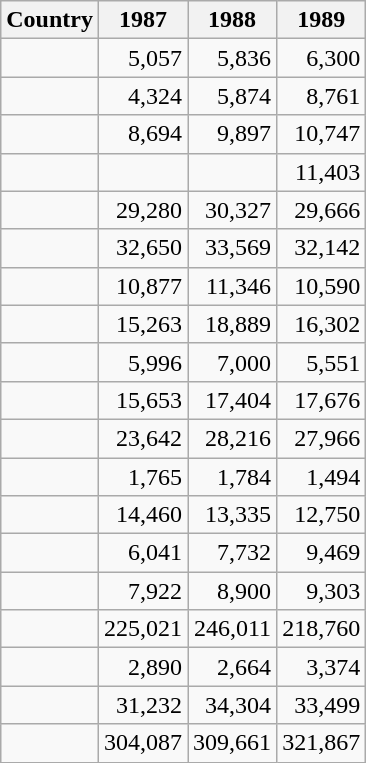<table class="wikitable sortable static-row-numbers" style="text-align:right;">
<tr class="static-row-header" style="text-align:center;vertical-align:bottom;">
<th>Country</th>
<th>1987</th>
<th>1988</th>
<th>1989</th>
</tr>
<tr>
<td></td>
<td>5,057</td>
<td>5,836</td>
<td>6,300</td>
</tr>
<tr>
<td></td>
<td>4,324</td>
<td>5,874</td>
<td>8,761</td>
</tr>
<tr>
<td></td>
<td>8,694</td>
<td>9,897</td>
<td>10,747</td>
</tr>
<tr>
<td></td>
<td></td>
<td></td>
<td>11,403</td>
</tr>
<tr>
<td></td>
<td>29,280</td>
<td>30,327</td>
<td>29,666</td>
</tr>
<tr>
<td></td>
<td>32,650</td>
<td>33,569</td>
<td>32,142</td>
</tr>
<tr>
<td></td>
<td>10,877</td>
<td>11,346</td>
<td>10,590</td>
</tr>
<tr>
<td></td>
<td>15,263</td>
<td>18,889</td>
<td>16,302</td>
</tr>
<tr>
<td></td>
<td>5,996</td>
<td>7,000</td>
<td>5,551</td>
</tr>
<tr>
<td></td>
<td>15,653</td>
<td>17,404</td>
<td>17,676</td>
</tr>
<tr>
<td></td>
<td>23,642</td>
<td>28,216</td>
<td>27,966</td>
</tr>
<tr>
<td></td>
<td>1,765</td>
<td>1,784</td>
<td>1,494</td>
</tr>
<tr>
<td></td>
<td>14,460</td>
<td>13,335</td>
<td>12,750</td>
</tr>
<tr>
<td></td>
<td>6,041</td>
<td>7,732</td>
<td>9,469</td>
</tr>
<tr>
<td></td>
<td>7,922</td>
<td>8,900</td>
<td>9,303</td>
</tr>
<tr>
<td></td>
<td>225,021</td>
<td>246,011</td>
<td>218,760</td>
</tr>
<tr>
<td></td>
<td>2,890</td>
<td>2,664</td>
<td>3,374</td>
</tr>
<tr>
<td></td>
<td>31,232</td>
<td>34,304</td>
<td>33,499</td>
</tr>
<tr>
<td></td>
<td>304,087</td>
<td>309,661</td>
<td>321,867</td>
</tr>
</table>
